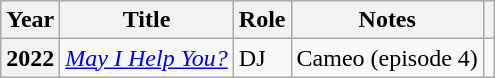<table class="wikitable plainrowheaders sortable">
<tr>
<th scope="col">Year</th>
<th scope="col">Title</th>
<th scope="col">Role</th>
<th scope="col" class="unsortable">Notes</th>
<th scope="col" class="unsortable"></th>
</tr>
<tr>
<th scope="row">2022</th>
<td><em><a href='#'>May I Help You?</a></em></td>
<td>DJ</td>
<td>Cameo (episode 4)</td>
<td style="text-align:center"></td>
</tr>
</table>
